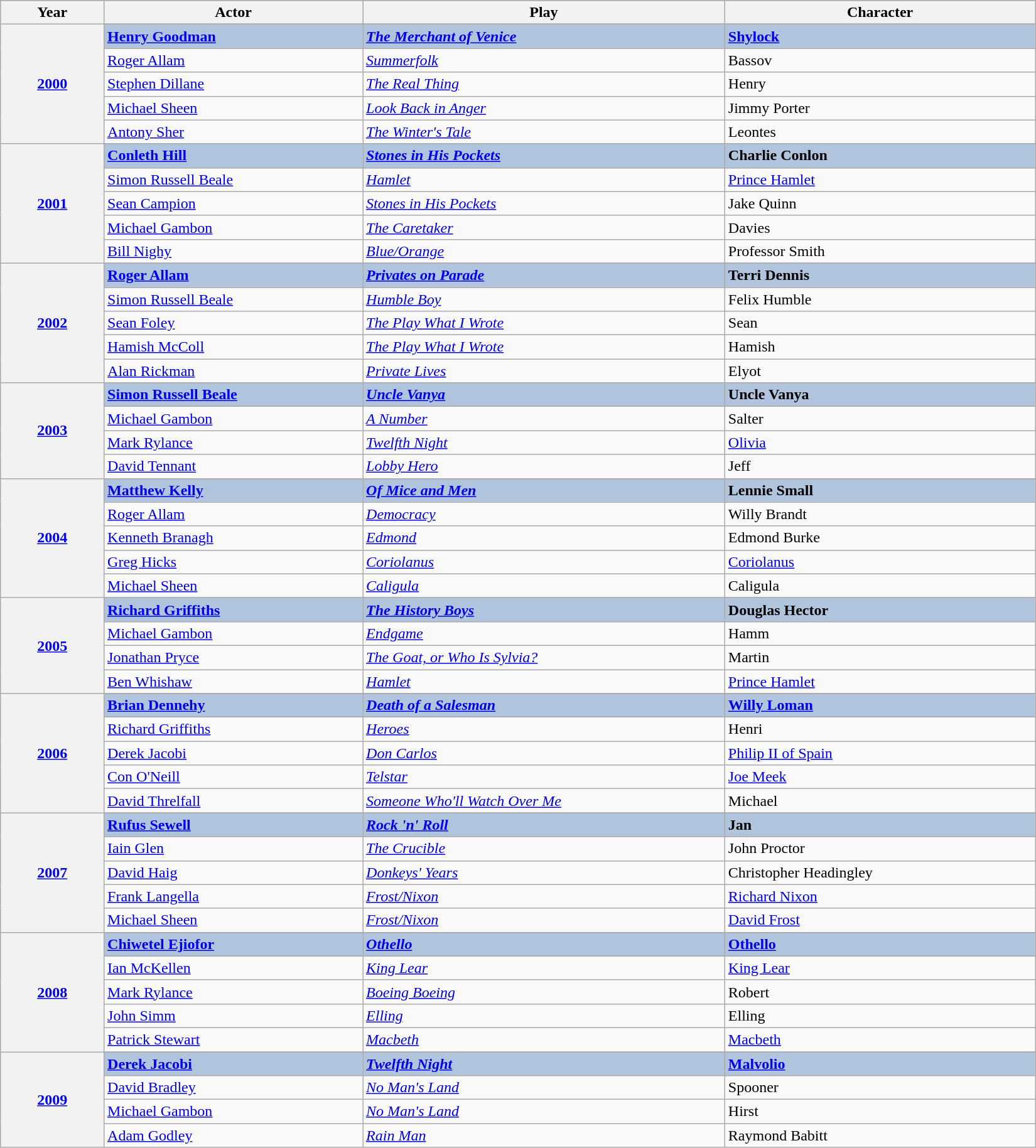<table class="wikitable" style="width:87%;">
<tr style="background:#bebebe;">
<th style="width:10%;">Year</th>
<th style="width:25%;">Actor</th>
<th style="width:35%;">Play</th>
<th style="width:30%;">Character</th>
</tr>
<tr>
<th rowspan="6" style="text-align:center;"><a href='#'>2000</a></th>
</tr>
<tr style="background:#B0C4DE">
<td><strong><a href='#'>Henry Goodman</a></strong></td>
<td><strong><em><a href='#'>The Merchant of Venice</a></em></strong></td>
<td><strong><a href='#'>Shylock</a></strong></td>
</tr>
<tr>
<td><a href='#'>Roger Allam</a></td>
<td><em><a href='#'>Summerfolk</a></em></td>
<td>Bassov</td>
</tr>
<tr>
<td><a href='#'>Stephen Dillane</a></td>
<td><em><a href='#'>The Real Thing</a></em></td>
<td>Henry</td>
</tr>
<tr>
<td><a href='#'>Michael Sheen</a></td>
<td><em><a href='#'>Look Back in Anger</a></em></td>
<td>Jimmy Porter</td>
</tr>
<tr>
<td><a href='#'>Antony Sher</a></td>
<td><em><a href='#'>The Winter's Tale</a></em></td>
<td>Leontes</td>
</tr>
<tr>
<th rowspan="6" style="text-align:center;"><a href='#'>2001</a></th>
</tr>
<tr style="background:#B0C4DE">
<td><strong><a href='#'>Conleth Hill</a></strong></td>
<td><strong><em><a href='#'>Stones in His Pockets</a></em></strong></td>
<td><strong>Charlie Conlon</strong></td>
</tr>
<tr>
<td><a href='#'>Simon Russell Beale</a></td>
<td><em><a href='#'>Hamlet</a></em></td>
<td><a href='#'>Prince Hamlet</a></td>
</tr>
<tr>
<td><a href='#'>Sean Campion</a></td>
<td><em><a href='#'>Stones in His Pockets</a></em></td>
<td>Jake Quinn</td>
</tr>
<tr>
<td><a href='#'>Michael Gambon</a></td>
<td><em><a href='#'>The Caretaker</a></em></td>
<td>Davies</td>
</tr>
<tr>
<td><a href='#'>Bill Nighy</a></td>
<td><em><a href='#'>Blue/Orange</a></em></td>
<td>Professor Smith</td>
</tr>
<tr>
<th rowspan="6" style="text-align:center;"><a href='#'>2002</a></th>
</tr>
<tr style="background:#B0C4DE">
<td><strong><a href='#'>Roger Allam</a></strong></td>
<td><strong><em><a href='#'>Privates on Parade</a></em></strong></td>
<td><strong>Terri Dennis</strong></td>
</tr>
<tr>
<td><a href='#'>Simon Russell Beale</a></td>
<td><em><a href='#'>Humble Boy</a></em></td>
<td>Felix Humble</td>
</tr>
<tr>
<td><a href='#'>Sean Foley</a></td>
<td><em><a href='#'>The Play What I Wrote</a></em></td>
<td>Sean</td>
</tr>
<tr>
<td><a href='#'>Hamish McColl</a></td>
<td><em><a href='#'>The Play What I Wrote</a></em></td>
<td>Hamish</td>
</tr>
<tr>
<td><a href='#'>Alan Rickman</a></td>
<td><em><a href='#'>Private Lives</a></em></td>
<td>Elyot</td>
</tr>
<tr>
<th rowspan="5" style="text-align:center;"><a href='#'>2003</a></th>
</tr>
<tr style="background:#B0C4DE">
<td><strong><a href='#'>Simon Russell Beale</a></strong></td>
<td><strong><em><a href='#'>Uncle Vanya</a></em></strong></td>
<td><strong>Uncle Vanya</strong></td>
</tr>
<tr>
<td><a href='#'>Michael Gambon</a></td>
<td><em><a href='#'>A Number</a></em></td>
<td>Salter</td>
</tr>
<tr>
<td><a href='#'>Mark Rylance</a></td>
<td><em><a href='#'>Twelfth Night</a></em></td>
<td><a href='#'>Olivia</a></td>
</tr>
<tr>
<td><a href='#'>David Tennant</a></td>
<td><em><a href='#'>Lobby Hero</a></em></td>
<td>Jeff</td>
</tr>
<tr>
<th rowspan="6" style="text-align:center;"><a href='#'>2004</a></th>
</tr>
<tr style="background:#B0C4DE">
<td><strong><a href='#'>Matthew Kelly</a></strong></td>
<td><strong><em><a href='#'>Of Mice and Men</a></em></strong></td>
<td><strong>Lennie Small</strong></td>
</tr>
<tr>
<td><a href='#'>Roger Allam</a></td>
<td><em><a href='#'>Democracy</a></em></td>
<td>Willy Brandt</td>
</tr>
<tr>
<td><a href='#'>Kenneth Branagh</a></td>
<td><em><a href='#'>Edmond</a></em></td>
<td>Edmond Burke</td>
</tr>
<tr>
<td><a href='#'>Greg Hicks</a></td>
<td><em><a href='#'>Coriolanus</a></em></td>
<td><a href='#'>Coriolanus</a></td>
</tr>
<tr>
<td><a href='#'>Michael Sheen</a></td>
<td><em><a href='#'>Caligula</a></em></td>
<td>Caligula</td>
</tr>
<tr>
<th rowspan="5" style="text-align:center;"><a href='#'>2005</a></th>
</tr>
<tr style="background:#B0C4DE">
<td><strong><a href='#'>Richard Griffiths</a></strong></td>
<td><strong><em><a href='#'>The History Boys</a></em></strong></td>
<td><strong>Douglas Hector</strong></td>
</tr>
<tr>
<td><a href='#'>Michael Gambon</a></td>
<td><em><a href='#'>Endgame</a></em></td>
<td>Hamm</td>
</tr>
<tr>
<td><a href='#'>Jonathan Pryce</a></td>
<td><em><a href='#'>The Goat, or Who Is Sylvia?</a></em></td>
<td>Martin</td>
</tr>
<tr>
<td><a href='#'>Ben Whishaw</a></td>
<td><em><a href='#'>Hamlet</a></em></td>
<td><a href='#'>Prince Hamlet</a></td>
</tr>
<tr>
<th rowspan="6" style="text-align:center;"><a href='#'>2006</a></th>
</tr>
<tr style="background:#B0C4DE">
<td><strong><a href='#'>Brian Dennehy</a></strong></td>
<td><strong><em><a href='#'>Death of a Salesman</a></em></strong></td>
<td><strong><a href='#'>Willy Loman</a></strong></td>
</tr>
<tr>
<td><a href='#'>Richard Griffiths</a></td>
<td><em><a href='#'>Heroes</a></em></td>
<td>Henri</td>
</tr>
<tr>
<td><a href='#'>Derek Jacobi</a></td>
<td><em><a href='#'>Don Carlos</a></em></td>
<td><a href='#'>Philip II of Spain</a></td>
</tr>
<tr>
<td><a href='#'>Con O'Neill</a></td>
<td><em><a href='#'>Telstar</a></em></td>
<td><a href='#'>Joe Meek</a></td>
</tr>
<tr>
<td><a href='#'>David Threlfall</a></td>
<td><em><a href='#'>Someone Who'll Watch Over Me</a></em></td>
<td>Michael</td>
</tr>
<tr>
<th rowspan="6" style="text-align:center;"><a href='#'>2007</a></th>
</tr>
<tr style="background:#B0C4DE">
<td><strong><a href='#'>Rufus Sewell</a></strong></td>
<td><strong><em><a href='#'>Rock 'n' Roll</a></em></strong></td>
<td><strong>Jan</strong></td>
</tr>
<tr>
<td><a href='#'>Iain Glen</a></td>
<td><em><a href='#'>The Crucible</a></em></td>
<td>John Proctor</td>
</tr>
<tr>
<td><a href='#'>David Haig</a></td>
<td><em><a href='#'>Donkeys' Years</a></em></td>
<td>Christopher Headingley</td>
</tr>
<tr>
<td><a href='#'>Frank Langella</a></td>
<td><em><a href='#'>Frost/Nixon</a></em></td>
<td><a href='#'>Richard Nixon</a></td>
</tr>
<tr>
<td><a href='#'>Michael Sheen</a></td>
<td><em><a href='#'>Frost/Nixon</a></em></td>
<td><a href='#'>David Frost</a></td>
</tr>
<tr>
<th rowspan="6" style="text-align:center;"><a href='#'>2008</a></th>
</tr>
<tr style="background:#B0C4DE">
<td><strong><a href='#'>Chiwetel Ejiofor</a></strong></td>
<td><strong><em><a href='#'>Othello</a></em></strong></td>
<td><strong><a href='#'>Othello</a></strong></td>
</tr>
<tr>
<td><a href='#'>Ian McKellen</a></td>
<td><em><a href='#'>King Lear</a></em></td>
<td><a href='#'>King Lear</a></td>
</tr>
<tr>
<td><a href='#'>Mark Rylance</a></td>
<td><em><a href='#'>Boeing Boeing</a></em></td>
<td>Robert</td>
</tr>
<tr>
<td><a href='#'>John Simm</a></td>
<td><em><a href='#'>Elling</a></em></td>
<td>Elling</td>
</tr>
<tr>
<td><a href='#'>Patrick Stewart</a></td>
<td><em><a href='#'>Macbeth</a></em></td>
<td><a href='#'>Macbeth</a></td>
</tr>
<tr>
<th rowspan="5" style="text-align:center;"><a href='#'>2009</a></th>
</tr>
<tr style="background:#B0C4DE">
<td><strong><a href='#'>Derek Jacobi</a></strong></td>
<td><strong><em><a href='#'>Twelfth Night</a></em></strong></td>
<td><strong><a href='#'>Malvolio</a></strong></td>
</tr>
<tr>
<td><a href='#'>David Bradley</a></td>
<td><em><a href='#'>No Man's Land</a></em></td>
<td>Spooner</td>
</tr>
<tr>
<td><a href='#'>Michael Gambon</a></td>
<td><em><a href='#'>No Man's Land</a></em></td>
<td>Hirst</td>
</tr>
<tr>
<td><a href='#'>Adam Godley</a></td>
<td><em><a href='#'>Rain Man</a></em></td>
<td>Raymond Babitt</td>
</tr>
</table>
